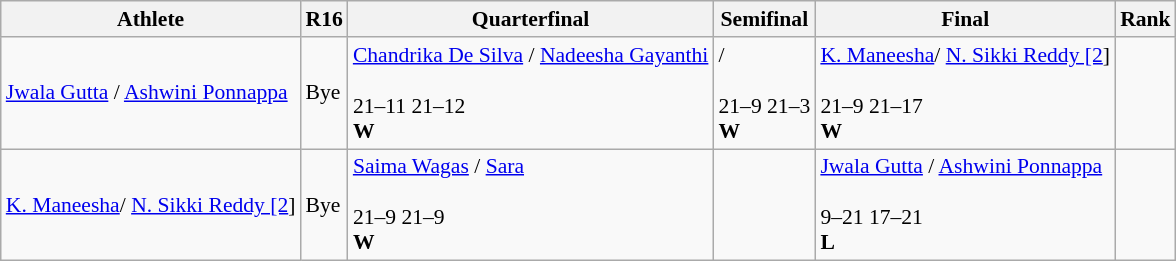<table class="wikitable" style="font-size:90%;" style="text-align:center;">
<tr>
<th>Athlete</th>
<th>R16</th>
<th>Quarterfinal</th>
<th>Semifinal</th>
<th>Final</th>
<th>Rank</th>
</tr>
<tr>
<td><a href='#'>Jwala Gutta</a> / <a href='#'>Ashwini Ponnappa</a></td>
<td>Bye</td>
<td><a href='#'>Chandrika De Silva</a> / <a href='#'>Nadeesha Gayanthi</a><br><br>21–11 21–12<br><strong>W</strong></td>
<td>/<br><br>21–9 21–3<br><strong>W</strong></td>
<td><a href='#'>K. Maneesha</a>/  <a href='#'>N. Sikki Reddy [2</a>]<br><br>21–9 21–17<br><strong>W</strong></td>
<td></td>
</tr>
<tr>
<td><a href='#'>K. Maneesha</a>/  <a href='#'>N. Sikki Reddy [2</a>]</td>
<td>Bye</td>
<td><a href='#'>Saima Wagas</a> / <a href='#'>Sara</a><br><br>21–9 21–9<br><strong>W</strong></td>
<td></td>
<td><a href='#'>Jwala Gutta</a> / <a href='#'>Ashwini Ponnappa</a><br><br>9–21 17–21<br><strong>L</strong></td>
<td></td>
</tr>
</table>
